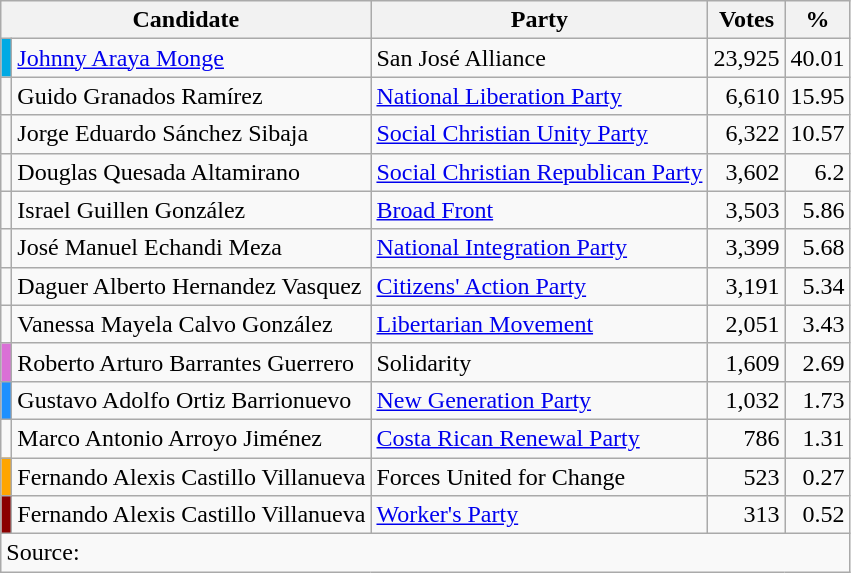<table class=wikitable style=text-align:right>
<tr>
<th colspan=2>Candidate</th>
<th>Party</th>
<th>Votes</th>
<th>%</th>
</tr>
<tr>
<td bgcolor=#00AAE4></td>
<td align=left><a href='#'>Johnny Araya Monge</a></td>
<td align=left>San José Alliance</td>
<td>23,925</td>
<td>40.01</td>
</tr>
<tr>
<td bgcolor=></td>
<td align=left>Guido Granados Ramírez</td>
<td align=left><a href='#'>National Liberation Party</a></td>
<td>6,610</td>
<td>15.95</td>
</tr>
<tr>
<td bgcolor=></td>
<td align=left>Jorge Eduardo Sánchez Sibaja</td>
<td align=left><a href='#'>Social Christian Unity Party</a></td>
<td>6,322</td>
<td>10.57</td>
</tr>
<tr>
<td bgcolor=></td>
<td align=left>Douglas Quesada Altamirano</td>
<td align=left><a href='#'>Social Christian Republican Party</a></td>
<td>3,602</td>
<td>6.2</td>
</tr>
<tr>
<td bgcolor=></td>
<td align=left>Israel Guillen González</td>
<td align=left><a href='#'>Broad Front</a></td>
<td>3,503</td>
<td>5.86</td>
</tr>
<tr>
<td bgcolor=></td>
<td align=left>José Manuel Echandi Meza</td>
<td align=left><a href='#'>National Integration Party</a></td>
<td>3,399</td>
<td>5.68</td>
</tr>
<tr>
<td bgcolor=></td>
<td align=left>Daguer Alberto Hernandez Vasquez</td>
<td align=left><a href='#'>Citizens' Action Party</a></td>
<td>3,191</td>
<td>5.34</td>
</tr>
<tr>
<td bgcolor=></td>
<td align=left>Vanessa Mayela Calvo González</td>
<td align=left><a href='#'>Libertarian Movement</a></td>
<td>2,051</td>
<td>3.43</td>
</tr>
<tr>
<td bgcolor=orchid></td>
<td align=left>Roberto Arturo Barrantes Guerrero</td>
<td align=left>Solidarity</td>
<td>1,609</td>
<td>2.69</td>
</tr>
<tr>
<td bgcolor=DodgerBlue></td>
<td align=left>Gustavo Adolfo Ortiz Barrionuevo</td>
<td align=left><a href='#'>New Generation Party</a></td>
<td>1,032</td>
<td>1.73</td>
</tr>
<tr>
<td bgcolor=></td>
<td align=left>Marco Antonio Arroyo Jiménez</td>
<td align=left><a href='#'>Costa Rican Renewal Party</a></td>
<td>786</td>
<td>1.31</td>
</tr>
<tr>
<td bgcolor=orange></td>
<td align=left>Fernando Alexis Castillo Villanueva</td>
<td align=left>Forces United for Change</td>
<td>523</td>
<td>0.27</td>
</tr>
<tr>
<td bgcolor=darkred></td>
<td align=left>Fernando Alexis Castillo Villanueva</td>
<td align=left><a href='#'>Worker's Party</a></td>
<td>313</td>
<td>0.52</td>
</tr>
<tr>
<td align=left colspan=5>Source:  </td>
</tr>
</table>
